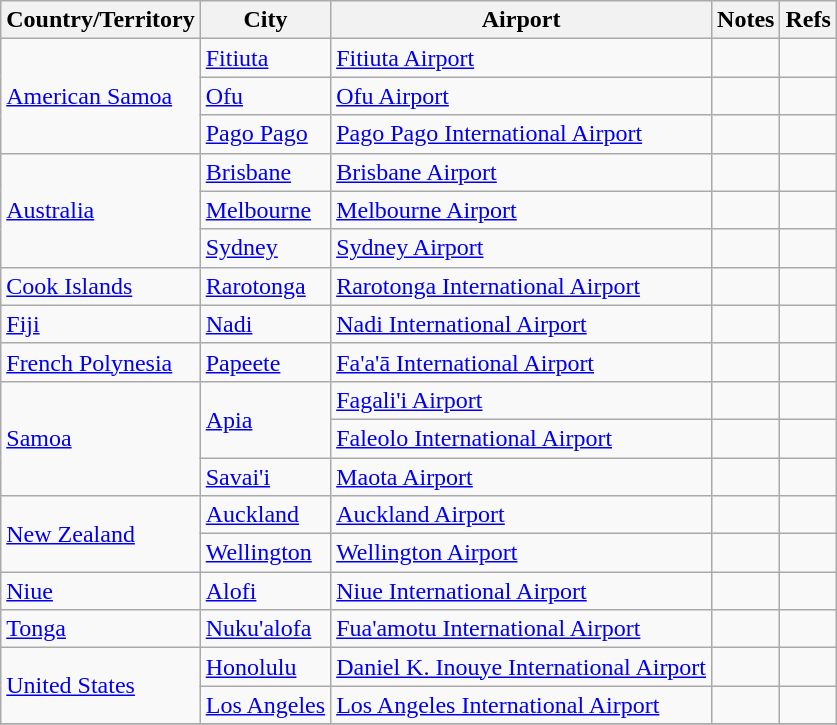<table class="wikitable sortable">
<tr>
<th>Country/Territory</th>
<th>City</th>
<th>Airport</th>
<th>Notes</th>
<th>Refs</th>
</tr>
<tr>
<td rowspan="3"><a href='#'>American Samoa</a></td>
<td><a href='#'>Fitiuta</a></td>
<td><a href='#'>Fitiuta Airport</a></td>
<td align=center></td>
<td align=center></td>
</tr>
<tr>
<td><a href='#'>Ofu</a></td>
<td><a href='#'>Ofu Airport</a></td>
<td align=center></td>
<td align=center></td>
</tr>
<tr>
<td><a href='#'>Pago Pago</a></td>
<td><a href='#'>Pago Pago International Airport</a></td>
<td align=center></td>
<td align=center></td>
</tr>
<tr>
<td rowspan="3"><a href='#'>Australia</a></td>
<td><a href='#'>Brisbane</a></td>
<td><a href='#'>Brisbane Airport</a></td>
<td></td>
<td align=center></td>
</tr>
<tr>
<td><a href='#'>Melbourne</a></td>
<td><a href='#'>Melbourne Airport</a></td>
<td></td>
<td align=center></td>
</tr>
<tr>
<td><a href='#'>Sydney</a></td>
<td><a href='#'>Sydney Airport</a></td>
<td></td>
<td align=center></td>
</tr>
<tr>
<td><a href='#'>Cook Islands</a></td>
<td><a href='#'>Rarotonga</a></td>
<td><a href='#'>Rarotonga International Airport</a></td>
<td></td>
<td align=center></td>
</tr>
<tr>
<td><a href='#'>Fiji</a></td>
<td><a href='#'>Nadi</a></td>
<td><a href='#'>Nadi International Airport</a></td>
<td></td>
<td align=center></td>
</tr>
<tr>
<td><a href='#'>French Polynesia</a></td>
<td><a href='#'>Papeete</a></td>
<td><a href='#'>Fa'a'ā International Airport</a></td>
<td></td>
<td align=center></td>
</tr>
<tr>
<td rowspan="3"><a href='#'>Samoa</a></td>
<td rowspan="2"><a href='#'>Apia</a></td>
<td><a href='#'>Fagali'i Airport</a></td>
<td></td>
</tr>
<tr>
<td><a href='#'>Faleolo International Airport</a></td>
<td></td>
<td align=center></td>
</tr>
<tr>
<td><a href='#'>Savai'i</a></td>
<td><a href='#'>Maota Airport</a></td>
<td></td>
<td align="center"></td>
</tr>
<tr>
<td rowspan="2"><a href='#'>New Zealand</a></td>
<td><a href='#'>Auckland</a></td>
<td><a href='#'>Auckland Airport</a></td>
<td></td>
<td align=center></td>
</tr>
<tr>
<td><a href='#'>Wellington</a></td>
<td><a href='#'>Wellington Airport</a></td>
<td></td>
<td align=center></td>
</tr>
<tr>
<td><a href='#'>Niue</a></td>
<td><a href='#'>Alofi</a></td>
<td><a href='#'>Niue International Airport</a></td>
<td></td>
<td align=center></td>
</tr>
<tr>
<td><a href='#'>Tonga</a></td>
<td><a href='#'>Nuku'alofa</a></td>
<td><a href='#'>Fua'amotu International Airport</a></td>
<td></td>
<td align=center></td>
</tr>
<tr>
<td rowspan="2"><a href='#'>United States</a></td>
<td><a href='#'>Honolulu</a></td>
<td><a href='#'>Daniel K. Inouye International Airport</a></td>
<td></td>
<td align=center></td>
</tr>
<tr>
<td><a href='#'>Los Angeles</a></td>
<td><a href='#'>Los Angeles International Airport</a></td>
<td></td>
<td align=center></td>
</tr>
<tr>
</tr>
</table>
